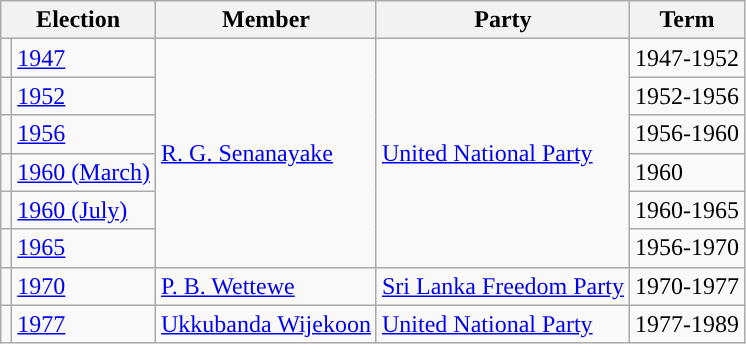<table class="wikitable">
<tr>
<th colspan="2">Election</th>
<th>Member</th>
<th>Party</th>
<th>Term</th>
</tr>
<tr>
<td style="background-color: "></td>
<td><a href='#'>1947</a></td>
<td rowspan=6><a href='#'>R. G. Senanayake</a></td>
<td rowspan=6><a href='#'>United National Party</a></td>
<td>1947-1952</td>
</tr>
<tr>
<td style="background-color: "></td>
<td><a href='#'>1952</a></td>
<td>1952-1956</td>
</tr>
<tr>
<td style="background-color: "></td>
<td><a href='#'>1956</a></td>
<td>1956-1960</td>
</tr>
<tr>
<td style="background-color: "></td>
<td><a href='#'>1960 (March)</a></td>
<td>1960</td>
</tr>
<tr>
<td style="background-color: "></td>
<td><a href='#'>1960 (July)</a></td>
<td>1960-1965</td>
</tr>
<tr>
<td style="background-color: "></td>
<td><a href='#'>1965</a></td>
<td>1956-1970</td>
</tr>
<tr>
<td style="background-color: "></td>
<td><a href='#'>1970</a></td>
<td><a href='#'>P. B. Wettewe</a></td>
<td><a href='#'>Sri Lanka Freedom Party</a></td>
<td>1970-1977</td>
</tr>
<tr>
<td style="background-color: "></td>
<td><a href='#'>1977</a></td>
<td><a href='#'>Ukkubanda Wijekoon</a></td>
<td><a href='#'>United National Party</a></td>
<td>1977-1989</td>
</tr>
</table>
